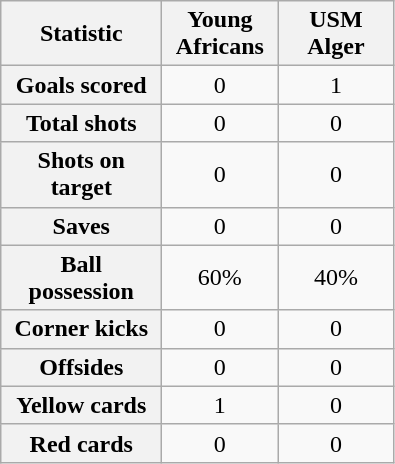<table class="wikitable plainrowheaders" style="text-align:center">
<tr>
<th scope="col" style="width:100px">Statistic</th>
<th scope="col" style="width:70px">Young Africans</th>
<th scope="col" style="width:70px">USM Alger</th>
</tr>
<tr>
<th scope=row>Goals scored</th>
<td>0</td>
<td>1</td>
</tr>
<tr>
<th scope=row>Total shots</th>
<td>0</td>
<td>0</td>
</tr>
<tr>
<th scope=row>Shots on target</th>
<td>0</td>
<td>0</td>
</tr>
<tr>
<th scope=row>Saves</th>
<td>0</td>
<td>0</td>
</tr>
<tr>
<th scope=row>Ball possession</th>
<td>60%</td>
<td>40%</td>
</tr>
<tr>
<th scope=row>Corner kicks</th>
<td>0</td>
<td>0</td>
</tr>
<tr>
<th scope=row>Offsides</th>
<td>0</td>
<td>0</td>
</tr>
<tr>
<th scope=row>Yellow cards</th>
<td>1</td>
<td>0</td>
</tr>
<tr>
<th scope=row>Red cards</th>
<td>0</td>
<td>0</td>
</tr>
</table>
